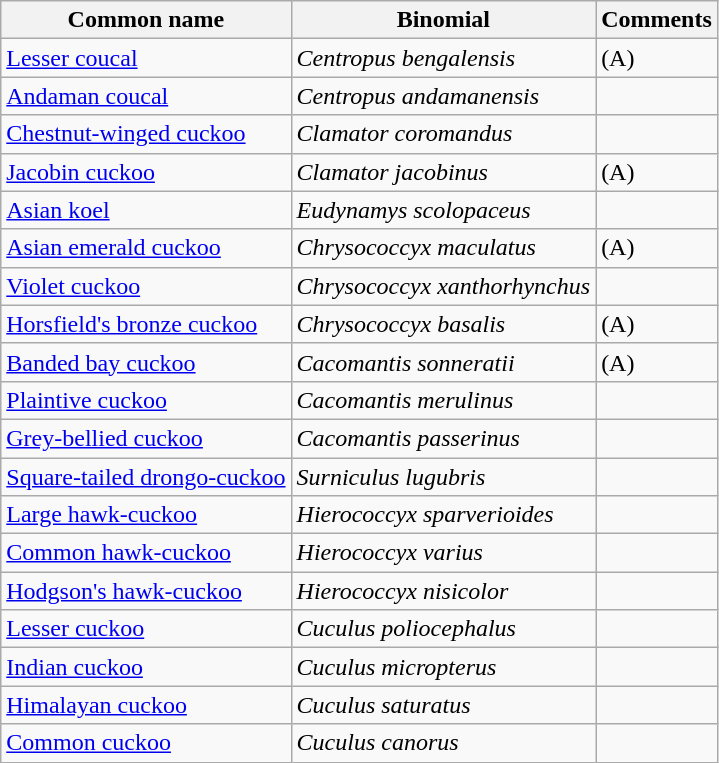<table class="wikitable">
<tr>
<th>Common name</th>
<th>Binomial</th>
<th>Comments</th>
</tr>
<tr>
<td><a href='#'>Lesser coucal</a></td>
<td><em>Centropus bengalensis</em></td>
<td>(A)</td>
</tr>
<tr>
<td><a href='#'>Andaman coucal</a></td>
<td><em>Centropus andamanensis</em></td>
<td></td>
</tr>
<tr>
<td><a href='#'>Chestnut-winged cuckoo</a></td>
<td><em>Clamator coromandus</em></td>
<td></td>
</tr>
<tr>
<td><a href='#'>Jacobin cuckoo</a></td>
<td><em>Clamator jacobinus</em></td>
<td>(A)</td>
</tr>
<tr>
<td><a href='#'>Asian koel</a></td>
<td><em>Eudynamys scolopaceus</em></td>
<td></td>
</tr>
<tr>
<td><a href='#'>Asian emerald cuckoo</a></td>
<td><em>Chrysococcyx maculatus</em></td>
<td>(A)</td>
</tr>
<tr>
<td><a href='#'>Violet cuckoo</a></td>
<td><em>Chrysococcyx xanthorhynchus</em></td>
<td></td>
</tr>
<tr>
<td><a href='#'>Horsfield's bronze cuckoo</a></td>
<td><em>Chrysococcyx basalis</em></td>
<td>(A)</td>
</tr>
<tr>
<td><a href='#'>Banded bay cuckoo</a></td>
<td><em>Cacomantis sonneratii</em></td>
<td>(A)</td>
</tr>
<tr>
<td><a href='#'>Plaintive cuckoo</a></td>
<td><em>Cacomantis merulinus</em></td>
<td></td>
</tr>
<tr>
<td><a href='#'>Grey-bellied cuckoo</a></td>
<td><em>Cacomantis passerinus</em></td>
<td></td>
</tr>
<tr>
<td><a href='#'>Square-tailed drongo-cuckoo</a></td>
<td><em>Surniculus lugubris</em></td>
<td></td>
</tr>
<tr>
<td><a href='#'>Large hawk-cuckoo</a></td>
<td><em>Hierococcyx sparverioides</em></td>
<td></td>
</tr>
<tr>
<td><a href='#'>Common hawk-cuckoo</a></td>
<td><em>Hierococcyx varius</em></td>
<td></td>
</tr>
<tr>
<td><a href='#'>Hodgson's hawk-cuckoo</a></td>
<td><em>Hierococcyx nisicolor</em></td>
<td></td>
</tr>
<tr>
<td><a href='#'>Lesser cuckoo</a></td>
<td><em>Cuculus poliocephalus</em></td>
<td></td>
</tr>
<tr>
<td><a href='#'>Indian cuckoo</a></td>
<td><em>Cuculus micropterus</em></td>
<td></td>
</tr>
<tr>
<td><a href='#'>Himalayan cuckoo</a></td>
<td><em>Cuculus saturatus</em></td>
<td></td>
</tr>
<tr>
<td><a href='#'>Common cuckoo</a></td>
<td><em>Cuculus canorus</em></td>
<td></td>
</tr>
</table>
